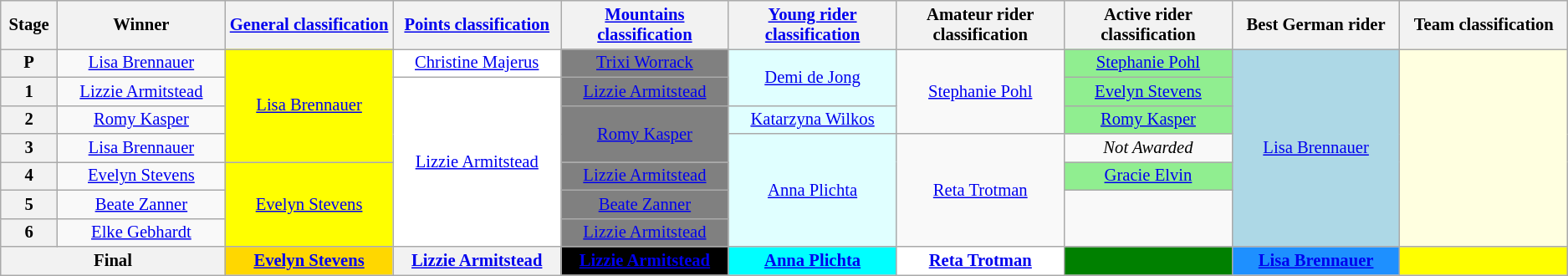<table class="wikitable" style="text-align: center; font-size:86%;">
<tr style="background-color: #efefef;">
<th width="1%">Stage</th>
<th width="7%">Winner</th>
<th width="7%"><a href='#'>General classification</a><br></th>
<th width="7%"><a href='#'>Points classification</a><br></th>
<th width="7%"><a href='#'>Mountains classification</a><br></th>
<th width="7%"><a href='#'>Young rider classification</a><br></th>
<th width="7%">Amateur rider classification<br></th>
<th width="7%">Active rider classification<br></th>
<th width="7%">Best German rider<br></th>
<th width="7%">Team classification<br></th>
</tr>
<tr>
<th>P</th>
<td><a href='#'>Lisa Brennauer</a></td>
<td style="background:yellow;" rowspan=4><a href='#'>Lisa Brennauer</a></td>
<td style="background:white;"><a href='#'>Christine Majerus</a></td>
<td style="background:grey;"><a href='#'>Trixi Worrack</a></td>
<td style="background:lightcyan;" rowspan=2><a href='#'>Demi de Jong</a></td>
<td style="background:light grey;" rowspan=3><a href='#'>Stephanie Pohl</a></td>
<td style="background:lightgreen;"><a href='#'>Stephanie Pohl</a></td>
<td style="background:lightblue;" rowspan=7><a href='#'>Lisa Brennauer</a></td>
<td style="background:lightyellow;" rowspan=7></td>
</tr>
<tr>
<th>1</th>
<td><a href='#'>Lizzie Armitstead</a></td>
<td style="background:white;" rowspan=6><a href='#'>Lizzie Armitstead</a></td>
<td style="background:grey;"><a href='#'>Lizzie Armitstead</a></td>
<td style="background:lightgreen;"><a href='#'>Evelyn Stevens</a></td>
</tr>
<tr>
<th>2</th>
<td><a href='#'>Romy Kasper</a></td>
<td style="background:grey;" rowspan=2><a href='#'>Romy Kasper</a></td>
<td style="background:lightcyan;"><a href='#'>Katarzyna Wilkos</a></td>
<td style="background:lightgreen;"><a href='#'>Romy Kasper</a></td>
</tr>
<tr>
<th>3</th>
<td><a href='#'>Lisa Brennauer</a></td>
<td style="background:lightcyan;" rowspan=4><a href='#'>Anna Plichta</a></td>
<td style="background:light grey;" rowspan=4><a href='#'>Reta Trotman</a></td>
<td style="background:light grey;"><em>Not Awarded</em></td>
</tr>
<tr>
<th>4</th>
<td><a href='#'>Evelyn Stevens</a></td>
<td style="background:yellow;" rowspan=3><a href='#'>Evelyn Stevens</a></td>
<td style="background:grey;"><a href='#'>Lizzie Armitstead</a></td>
<td style="background:lightgreen;"><a href='#'>Gracie Elvin</a></td>
</tr>
<tr>
<th>5</th>
<td><a href='#'>Beate Zanner</a></td>
<td style="background:grey;"><a href='#'>Beate Zanner</a></td>
</tr>
<tr>
<th>6</th>
<td><a href='#'>Elke Gebhardt</a></td>
<td style="background:grey;"><a href='#'>Lizzie Armitstead</a></td>
</tr>
<tr>
<th colspan=2><strong>Final</strong></th>
<th style="background:gold"><a href='#'>Evelyn Stevens</a></th>
<th style="background:offwhite"><a href='#'>Lizzie Armitstead</a></th>
<th style="background:black"><a href='#'>Lizzie Armitstead</a></th>
<th style="background:aqua;"><a href='#'>Anna Plichta</a></th>
<th style="background:white;"><a href='#'>Reta Trotman</a></th>
<th style="background:green;"></th>
<th style="background:dodgerblue;"><a href='#'>Lisa Brennauer</a></th>
<th style="background:yellow;"></th>
</tr>
</table>
